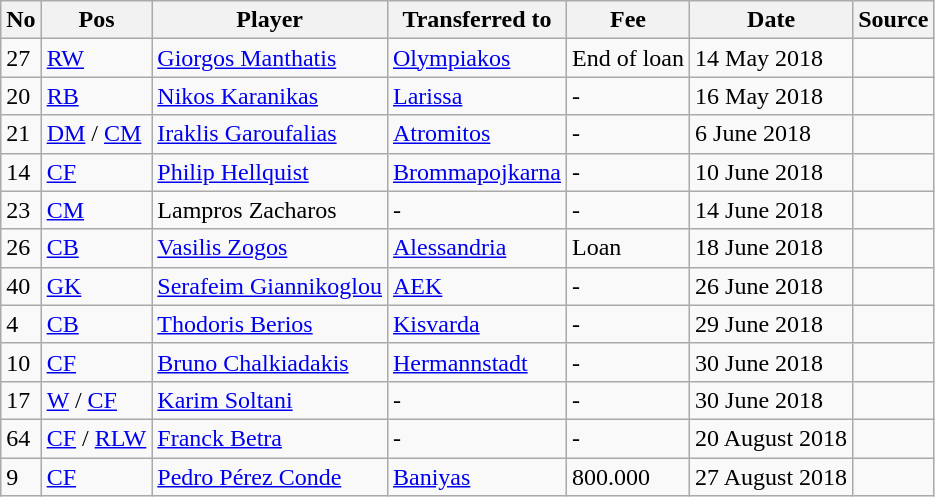<table class="wikitable">
<tr>
<th>No</th>
<th>Pos</th>
<th>Player</th>
<th>Transferred to</th>
<th>Fee</th>
<th>Date</th>
<th>Source</th>
</tr>
<tr>
<td>27</td>
<td><a href='#'>RW</a></td>
<td><a href='#'>Giorgos Manthatis</a></td>
<td><a href='#'>Olympiakos</a></td>
<td>End of loan</td>
<td>14 May 2018</td>
<td></td>
</tr>
<tr>
<td>20</td>
<td><a href='#'>RB</a></td>
<td><a href='#'>Nikos Karanikas</a></td>
<td><a href='#'>Larissa</a></td>
<td>-</td>
<td>16 May 2018</td>
<td></td>
</tr>
<tr>
<td>21</td>
<td><a href='#'>DM</a> / <a href='#'>CM</a></td>
<td><a href='#'>Iraklis Garoufalias</a></td>
<td><a href='#'>Atromitos</a></td>
<td>-</td>
<td>6 June 2018</td>
<td></td>
</tr>
<tr>
<td>14</td>
<td><a href='#'>CF</a></td>
<td><a href='#'>Philip Hellquist</a></td>
<td><a href='#'>Brommapojkarna</a></td>
<td>-</td>
<td>10 June 2018</td>
<td></td>
</tr>
<tr>
<td>23</td>
<td><a href='#'>CM</a></td>
<td>Lampros Zacharos</td>
<td>-</td>
<td>-</td>
<td>14 June 2018</td>
<td></td>
</tr>
<tr>
<td>26</td>
<td><a href='#'>CB</a></td>
<td><a href='#'>Vasilis Zogos</a></td>
<td><a href='#'>Alessandria</a></td>
<td>Loan</td>
<td>18 June 2018</td>
<td></td>
</tr>
<tr>
<td>40</td>
<td><a href='#'>GK</a></td>
<td><a href='#'>Serafeim Giannikoglou</a></td>
<td><a href='#'>ΑΕΚ</a></td>
<td>-</td>
<td>26 June 2018</td>
<td></td>
</tr>
<tr>
<td>4</td>
<td><a href='#'>CB</a></td>
<td><a href='#'>Thodoris Berios</a></td>
<td><a href='#'>Kisvarda</a></td>
<td>-</td>
<td>29 June 2018</td>
<td></td>
</tr>
<tr>
<td>10</td>
<td><a href='#'>CF</a></td>
<td><a href='#'>Bruno Chalkiadakis</a></td>
<td><a href='#'>Hermannstadt</a></td>
<td>-</td>
<td>30 June 2018</td>
<td></td>
</tr>
<tr>
<td>17</td>
<td><a href='#'>W</a> / <a href='#'>CF</a></td>
<td><a href='#'>Karim Soltani</a></td>
<td>-</td>
<td>-</td>
<td>30 June 2018</td>
<td></td>
</tr>
<tr>
<td>64</td>
<td><a href='#'>CF</a> / <a href='#'>RLW</a></td>
<td><a href='#'>Franck Betra</a></td>
<td>-</td>
<td>-</td>
<td>20 August 2018</td>
<td></td>
</tr>
<tr>
<td>9</td>
<td><a href='#'>CF</a></td>
<td><a href='#'>Pedro Pérez Conde</a></td>
<td><a href='#'>Baniyas</a></td>
<td>800.000</td>
<td>27 August 2018</td>
<td></td>
</tr>
</table>
